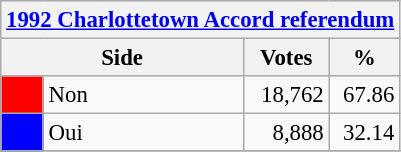<table class="wikitable" style="font-size: 95%; clear:both">
<tr style="background-color:#E9E9E9">
<th colspan=4><a href='#'>1992 Charlottetown Accord referendum</a></th>
</tr>
<tr style="background-color:#E9E9E9">
<th colspan=2 style="width: 130px">Side</th>
<th style="width: 50px">Votes</th>
<th style="width: 40px">%</th>
</tr>
<tr>
<td bgcolor="red"></td>
<td>Non</td>
<td align="right">18,762</td>
<td align="right">67.86</td>
</tr>
<tr>
<td bgcolor="blue"></td>
<td>Oui</td>
<td align="right">8,888</td>
<td align="right">32.14</td>
</tr>
<tr>
</tr>
</table>
